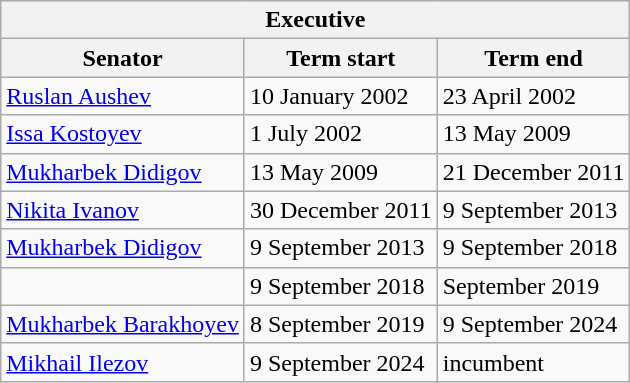<table class="wikitable sortable">
<tr>
<th colspan=3>Executive</th>
</tr>
<tr>
<th>Senator</th>
<th>Term start</th>
<th>Term end</th>
</tr>
<tr>
<td><a href='#'>Ruslan Aushev</a></td>
<td>10 January 2002</td>
<td>23 April 2002</td>
</tr>
<tr>
<td><a href='#'>Issa Kostoyev</a></td>
<td>1 July 2002</td>
<td>13 May 2009</td>
</tr>
<tr>
<td><a href='#'>Mukharbek Didigov</a></td>
<td>13 May 2009</td>
<td>21 December 2011</td>
</tr>
<tr>
<td><a href='#'>Nikita Ivanov</a></td>
<td>30 December 2011</td>
<td>9 September 2013</td>
</tr>
<tr>
<td><a href='#'>Mukharbek Didigov</a></td>
<td>9 September 2013</td>
<td>9 September 2018</td>
</tr>
<tr>
<td></td>
<td>9 September 2018</td>
<td>September 2019</td>
</tr>
<tr>
<td><a href='#'>Mukharbek Barakhoyev</a></td>
<td>8 September 2019</td>
<td>9 September 2024</td>
</tr>
<tr>
<td><a href='#'>Mikhail Ilezov</a></td>
<td>9 September 2024</td>
<td>incumbent</td>
</tr>
</table>
